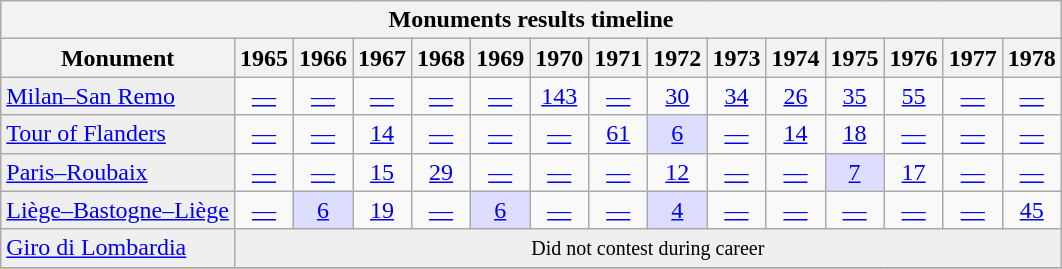<table class="wikitable">
<tr>
<th scope="col" colspan=19 align=center>Monuments results timeline</th>
</tr>
<tr>
<th>Monument</th>
<th scope="col">1965</th>
<th scope="col">1966</th>
<th scope="col">1967</th>
<th scope="col">1968</th>
<th scope="col">1969</th>
<th scope="col">1970</th>
<th scope="col">1971</th>
<th scope="col">1972</th>
<th scope="col">1973</th>
<th scope="col">1974</th>
<th scope="col">1975</th>
<th scope="col">1976</th>
<th scope="col">1977</th>
<th scope="col">1978</th>
</tr>
<tr style="text-align:center;">
<td style="text-align:left; background:#efefef;"><a href='#'>Milan–San Remo</a></td>
<td><a href='#'>—</a></td>
<td><a href='#'>—</a></td>
<td><a href='#'>—</a></td>
<td><a href='#'>—</a></td>
<td><a href='#'>—</a></td>
<td><a href='#'>143</a></td>
<td><a href='#'>—</a></td>
<td><a href='#'>30</a></td>
<td><a href='#'>34</a></td>
<td><a href='#'>26</a></td>
<td><a href='#'>35</a></td>
<td><a href='#'>55</a></td>
<td><a href='#'>—</a></td>
<td><a href='#'>—</a></td>
</tr>
<tr style="text-align:center;">
<td style="text-align:left; background:#efefef;"><a href='#'>Tour of Flanders</a></td>
<td><a href='#'>—</a></td>
<td><a href='#'>—</a></td>
<td><a href='#'>14</a></td>
<td><a href='#'>—</a></td>
<td><a href='#'>—</a></td>
<td><a href='#'>—</a></td>
<td><a href='#'>61</a></td>
<td style="background:#ddddff;"><a href='#'>6</a></td>
<td><a href='#'>—</a></td>
<td><a href='#'>14</a></td>
<td><a href='#'>18</a></td>
<td><a href='#'>—</a></td>
<td><a href='#'>—</a></td>
<td><a href='#'>—</a></td>
</tr>
<tr style="text-align:center;">
<td style="text-align:left; background:#efefef;"><a href='#'>Paris–Roubaix</a></td>
<td><a href='#'>—</a></td>
<td><a href='#'>—</a></td>
<td><a href='#'>15</a></td>
<td><a href='#'>29</a></td>
<td><a href='#'>—</a></td>
<td><a href='#'>—</a></td>
<td><a href='#'>—</a></td>
<td><a href='#'>12</a></td>
<td><a href='#'>—</a></td>
<td><a href='#'>—</a></td>
<td style="background:#ddddff;"><a href='#'>7</a></td>
<td><a href='#'>17</a></td>
<td><a href='#'>—</a></td>
<td><a href='#'>—</a></td>
</tr>
<tr style="text-align:center;">
<td style="text-align:left; background:#efefef;"><a href='#'>Liège–Bastogne–Liège</a></td>
<td><a href='#'>—</a></td>
<td style="background:#ddddff;"><a href='#'>6</a></td>
<td><a href='#'>19</a></td>
<td><a href='#'>—</a></td>
<td style="background:#ddddff;"><a href='#'>6</a></td>
<td><a href='#'>—</a></td>
<td><a href='#'>—</a></td>
<td style="background:#ddddff;"><a href='#'>4</a></td>
<td><a href='#'>—</a></td>
<td><a href='#'>—</a></td>
<td><a href='#'>—</a></td>
<td><a href='#'>—</a></td>
<td><a href='#'>—</a></td>
<td><a href='#'>45</a></td>
</tr>
<tr style="text-align:center;">
<td style="text-align:left; background:#efefef;"><a href='#'>Giro di Lombardia</a></td>
<td style="text-align:center; background:#efefef;" colspan=14><small>Did not contest during career</small></td>
</tr>
<tr>
</tr>
</table>
